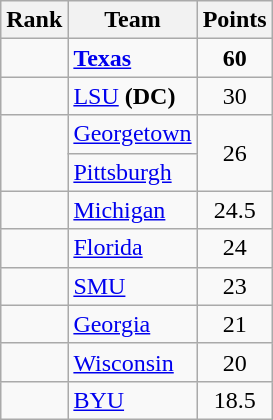<table class="wikitable sortable" style="text-align:center">
<tr>
<th>Rank</th>
<th>Team</th>
<th>Points</th>
</tr>
<tr>
<td></td>
<td align="left"><strong><a href='#'>Texas</a></strong></td>
<td><strong>60</strong></td>
</tr>
<tr>
<td></td>
<td align="left"><a href='#'>LSU</a> <strong>(DC)</strong></td>
<td>30</td>
</tr>
<tr>
<td rowspan=2></td>
<td align="left"><a href='#'>Georgetown</a></td>
<td rowspan=2>26</td>
</tr>
<tr>
<td align="left"><a href='#'>Pittsburgh</a></td>
</tr>
<tr>
<td></td>
<td align="left"><a href='#'>Michigan</a></td>
<td>24.5</td>
</tr>
<tr>
<td></td>
<td align="left"><a href='#'>Florida</a></td>
<td>24</td>
</tr>
<tr>
<td></td>
<td align="left"><a href='#'>SMU</a></td>
<td>23</td>
</tr>
<tr>
<td></td>
<td align="left"><a href='#'>Georgia</a></td>
<td>21</td>
</tr>
<tr>
<td></td>
<td align="left"><a href='#'>Wisconsin</a></td>
<td>20</td>
</tr>
<tr>
<td></td>
<td align="left"><a href='#'>BYU</a></td>
<td>18.5</td>
</tr>
</table>
